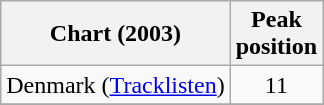<table class="wikitable sortable">
<tr>
<th>Chart (2003)</th>
<th>Peak<br>position</th>
</tr>
<tr>
<td>Denmark (<a href='#'>Tracklisten</a>)</td>
<td style="text-align:center;">11</td>
</tr>
<tr>
</tr>
</table>
